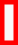<table class="wikitable" style="border: 3px solid red">
<tr>
<td><br></td>
</tr>
</table>
